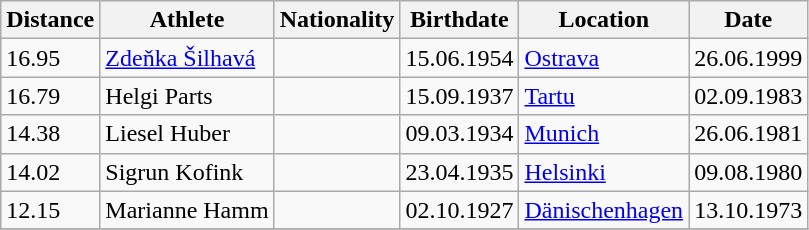<table class="wikitable">
<tr>
<th>Distance</th>
<th>Athlete</th>
<th>Nationality</th>
<th>Birthdate</th>
<th>Location</th>
<th>Date</th>
</tr>
<tr>
<td>16.95</td>
<td><a href='#'>Zdeňka Šilhavá</a></td>
<td></td>
<td>15.06.1954</td>
<td><a href='#'>Ostrava</a></td>
<td>26.06.1999</td>
</tr>
<tr>
<td>16.79</td>
<td>Helgi Parts</td>
<td></td>
<td>15.09.1937</td>
<td><a href='#'>Tartu</a></td>
<td>02.09.1983</td>
</tr>
<tr>
<td>14.38</td>
<td>Liesel Huber</td>
<td></td>
<td>09.03.1934</td>
<td><a href='#'>Munich</a></td>
<td>26.06.1981</td>
</tr>
<tr>
<td>14.02</td>
<td>Sigrun Kofink</td>
<td></td>
<td>23.04.1935</td>
<td><a href='#'>Helsinki</a></td>
<td>09.08.1980</td>
</tr>
<tr>
<td>12.15</td>
<td>Marianne Hamm</td>
<td></td>
<td>02.10.1927</td>
<td><a href='#'>Dänischenhagen</a></td>
<td>13.10.1973</td>
</tr>
<tr>
</tr>
</table>
